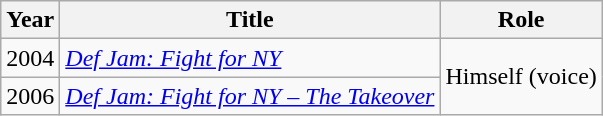<table class="wikitable sortable">
<tr>
<th>Year</th>
<th>Title</th>
<th>Role</th>
</tr>
<tr>
<td>2004</td>
<td><em><a href='#'>Def Jam: Fight for NY</a></em></td>
<td rowspan=2>Himself (voice)</td>
</tr>
<tr>
<td>2006</td>
<td><em><a href='#'>Def Jam: Fight for NY – The Takeover</a></em></td>
</tr>
</table>
